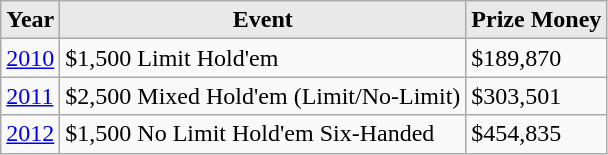<table class="wikitable">
<tr>
<th style="background: #E9E9E9;">Year</th>
<th style="background: #E9E9E9;">Event</th>
<th style="background: #E9E9E9;">Prize Money</th>
</tr>
<tr>
<td><a href='#'>2010</a></td>
<td>$1,500 Limit Hold'em</td>
<td>$189,870</td>
</tr>
<tr>
<td><a href='#'>2011</a></td>
<td>$2,500 Mixed Hold'em (Limit/No-Limit)</td>
<td>$303,501</td>
</tr>
<tr>
<td><a href='#'>2012</a></td>
<td>$1,500 No Limit Hold'em Six-Handed</td>
<td>$454,835</td>
</tr>
</table>
